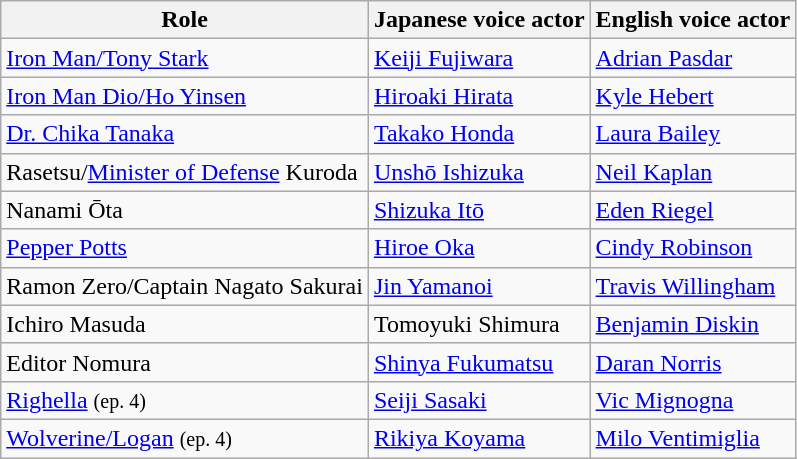<table class="wikitable">
<tr ">
<th>Role</th>
<th>Japanese voice actor</th>
<th>English voice actor</th>
</tr>
<tr>
<td><a href='#'>Iron Man/Tony Stark</a></td>
<td><a href='#'>Keiji Fujiwara</a></td>
<td><a href='#'>Adrian Pasdar</a></td>
</tr>
<tr>
<td><a href='#'>Iron Man Dio/Ho Yinsen</a></td>
<td><a href='#'>Hiroaki Hirata</a></td>
<td><a href='#'>Kyle Hebert</a></td>
</tr>
<tr>
<td><a href='#'>Dr. Chika Tanaka</a></td>
<td><a href='#'>Takako Honda</a></td>
<td><a href='#'>Laura Bailey</a></td>
</tr>
<tr>
<td>Rasetsu/<a href='#'>Minister of Defense</a> Kuroda</td>
<td><a href='#'>Unshō Ishizuka</a></td>
<td><a href='#'>Neil Kaplan</a></td>
</tr>
<tr>
<td>Nanami Ōta</td>
<td><a href='#'>Shizuka Itō</a></td>
<td><a href='#'>Eden Riegel</a></td>
</tr>
<tr>
<td><a href='#'>Pepper Potts</a></td>
<td><a href='#'>Hiroe Oka</a></td>
<td><a href='#'>Cindy Robinson</a></td>
</tr>
<tr>
<td>Ramon Zero/Captain Nagato Sakurai</td>
<td><a href='#'>Jin Yamanoi</a></td>
<td><a href='#'>Travis Willingham</a></td>
</tr>
<tr>
<td>Ichiro Masuda</td>
<td>Tomoyuki Shimura</td>
<td><a href='#'>Benjamin Diskin</a></td>
</tr>
<tr>
<td>Editor Nomura</td>
<td><a href='#'>Shinya Fukumatsu</a></td>
<td><a href='#'>Daran Norris</a></td>
</tr>
<tr>
<td><a href='#'>Righella</a> <small>(ep. 4)</small></td>
<td><a href='#'>Seiji Sasaki</a></td>
<td><a href='#'>Vic Mignogna</a></td>
</tr>
<tr>
<td><a href='#'>Wolverine/Logan</a> <small>(ep. 4)</small></td>
<td><a href='#'>Rikiya Koyama</a></td>
<td><a href='#'>Milo Ventimiglia</a></td>
</tr>
</table>
